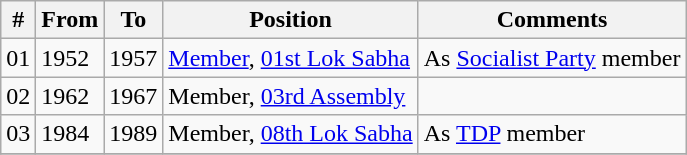<table class="wikitable sortable">
<tr>
<th>#</th>
<th>From</th>
<th>To</th>
<th>Position</th>
<th>Comments</th>
</tr>
<tr>
<td>01</td>
<td>1952</td>
<td>1957</td>
<td><a href='#'>Member</a>, <a href='#'>01st Lok Sabha</a></td>
<td>As <a href='#'>Socialist Party</a> member</td>
</tr>
<tr>
<td>02</td>
<td>1962</td>
<td>1967</td>
<td>Member, <a href='#'>03rd Assembly</a></td>
<td></td>
</tr>
<tr>
<td>03</td>
<td>1984</td>
<td>1989</td>
<td>Member, <a href='#'>08th Lok Sabha</a></td>
<td>As <a href='#'>TDP</a> member</td>
</tr>
<tr>
</tr>
</table>
